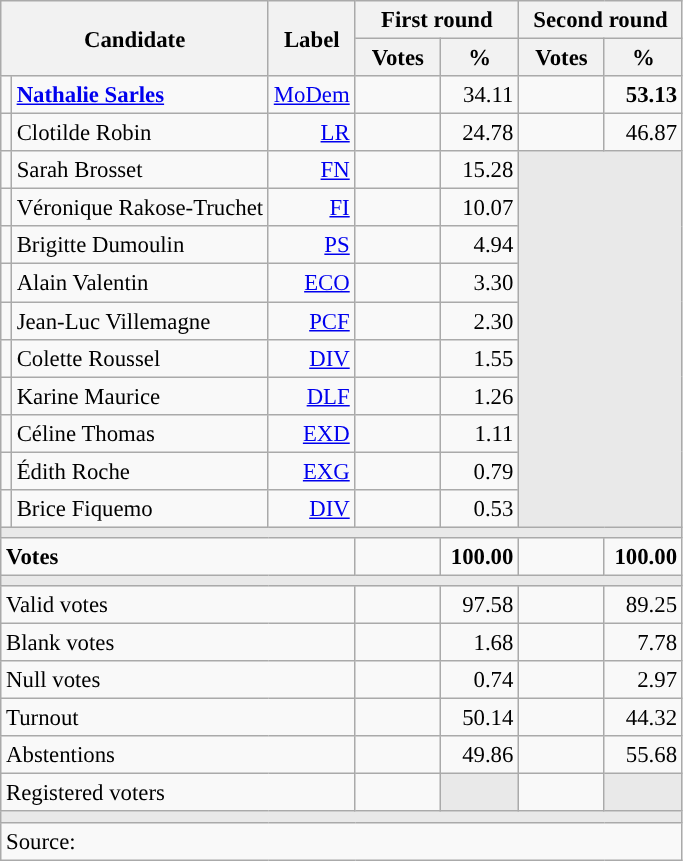<table class="wikitable" style="text-align:right;font-size:95%;">
<tr>
<th rowspan="2" colspan="2">Candidate</th>
<th rowspan="2">Label</th>
<th colspan="2">First round</th>
<th colspan="2">Second round</th>
</tr>
<tr>
<th style="width:50px;">Votes</th>
<th style="width:45px;">%</th>
<th style="width:50px;">Votes</th>
<th style="width:45px;">%</th>
</tr>
<tr>
<td style="color:inherit;background:"></td>
<td style="text-align:left;"><strong><a href='#'>Nathalie Sarles</a></strong></td>
<td><a href='#'>MoDem</a></td>
<td></td>
<td>34.11</td>
<td><strong></strong></td>
<td><strong>53.13</strong></td>
</tr>
<tr>
<td style="color:inherit;background:"></td>
<td style="text-align:left;">Clotilde Robin</td>
<td><a href='#'>LR</a></td>
<td></td>
<td>24.78</td>
<td></td>
<td>46.87</td>
</tr>
<tr>
<td style="color:inherit;background:"></td>
<td style="text-align:left;">Sarah Brosset</td>
<td><a href='#'>FN</a></td>
<td></td>
<td>15.28</td>
<td colspan="2" rowspan="10" style="background:#E9E9E9;"></td>
</tr>
<tr>
<td style="color:inherit;background:"></td>
<td style="text-align:left;">Véronique Rakose-Truchet</td>
<td><a href='#'>FI</a></td>
<td></td>
<td>10.07</td>
</tr>
<tr>
<td style="color:inherit;background:"></td>
<td style="text-align:left;">Brigitte Dumoulin</td>
<td><a href='#'>PS</a></td>
<td></td>
<td>4.94</td>
</tr>
<tr>
<td style="color:inherit;background:"></td>
<td style="text-align:left;">Alain Valentin</td>
<td><a href='#'>ECO</a></td>
<td></td>
<td>3.30</td>
</tr>
<tr>
<td style="color:inherit;background:"></td>
<td style="text-align:left;">Jean-Luc Villemagne</td>
<td><a href='#'>PCF</a></td>
<td></td>
<td>2.30</td>
</tr>
<tr>
<td style="color:inherit;background:"></td>
<td style="text-align:left;">Colette Roussel</td>
<td><a href='#'>DIV</a></td>
<td></td>
<td>1.55</td>
</tr>
<tr>
<td style="color:inherit;background:"></td>
<td style="text-align:left;">Karine Maurice</td>
<td><a href='#'>DLF</a></td>
<td></td>
<td>1.26</td>
</tr>
<tr>
<td style="color:inherit;background:"></td>
<td style="text-align:left;">Céline Thomas</td>
<td><a href='#'>EXD</a></td>
<td></td>
<td>1.11</td>
</tr>
<tr>
<td style="color:inherit;background:"></td>
<td style="text-align:left;">Édith Roche</td>
<td><a href='#'>EXG</a></td>
<td></td>
<td>0.79</td>
</tr>
<tr>
<td style="color:inherit;background:"></td>
<td style="text-align:left;">Brice Fiquemo</td>
<td><a href='#'>DIV</a></td>
<td></td>
<td>0.53</td>
</tr>
<tr>
<td colspan="7" style="background:#E9E9E9;"></td>
</tr>
<tr style="font-weight:bold;">
<td colspan="3" style="text-align:left;">Votes</td>
<td></td>
<td>100.00</td>
<td></td>
<td>100.00</td>
</tr>
<tr>
<td colspan="7" style="background:#E9E9E9;"></td>
</tr>
<tr>
<td colspan="3" style="text-align:left;">Valid votes</td>
<td></td>
<td>97.58</td>
<td></td>
<td>89.25</td>
</tr>
<tr>
<td colspan="3" style="text-align:left;">Blank votes</td>
<td></td>
<td>1.68</td>
<td></td>
<td>7.78</td>
</tr>
<tr>
<td colspan="3" style="text-align:left;">Null votes</td>
<td></td>
<td>0.74</td>
<td></td>
<td>2.97</td>
</tr>
<tr>
<td colspan="3" style="text-align:left;">Turnout</td>
<td></td>
<td>50.14</td>
<td></td>
<td>44.32</td>
</tr>
<tr>
<td colspan="3" style="text-align:left;">Abstentions</td>
<td></td>
<td>49.86</td>
<td></td>
<td>55.68</td>
</tr>
<tr>
<td colspan="3" style="text-align:left;">Registered voters</td>
<td></td>
<td style="color:inherit;background:#E9E9E9;"></td>
<td></td>
<td style="color:inherit;background:#E9E9E9;"></td>
</tr>
<tr>
<td colspan="7" style="background:#E9E9E9;"></td>
</tr>
<tr>
<td colspan="7" style="text-align:left;">Source: </td>
</tr>
</table>
